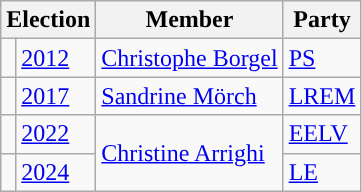<table class="wikitable">
<tr>
<th colspan="2">Election</th>
<th>Member</th>
<th>Party</th>
</tr>
<tr>
<td style="color:inherit;background-color:"></td>
<td><a href='#'>2012</a></td>
<td><a href='#'>Christophe Borgel</a></td>
<td><a href='#'>PS</a></td>
</tr>
<tr>
<td style="color:inherit;background-color: "></td>
<td><a href='#'>2017</a></td>
<td><a href='#'>Sandrine Mörch</a></td>
<td><a href='#'>LREM</a></td>
</tr>
<tr>
<td style="color:inherit;background-color: "></td>
<td><a href='#'>2022</a></td>
<td rowspan="2"><a href='#'>Christine Arrighi</a></td>
<td><a href='#'>EELV</a></td>
</tr>
<tr>
<td style="color:inherit;background-color: "></td>
<td><a href='#'>2024</a></td>
<td><a href='#'>LE</a></td>
</tr>
</table>
